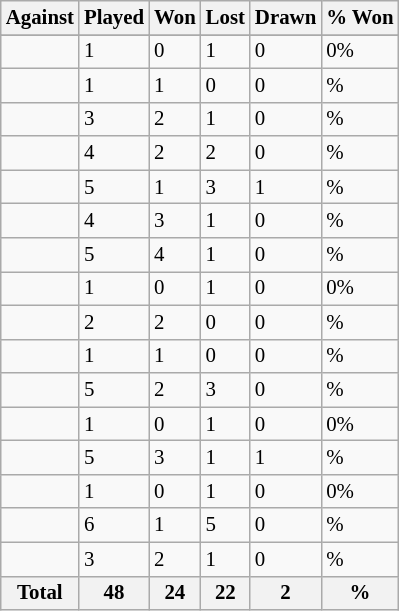<table class="sortable wikitable" style="font-size: 87%;">
<tr>
<th>Against</th>
<th>Played</th>
<th>Won</th>
<th>Lost</th>
<th>Drawn</th>
<th>% Won</th>
</tr>
<tr bgcolor="#d0ffd0" align="center">
</tr>
<tr>
<td align="left"></td>
<td>1</td>
<td>0</td>
<td>1</td>
<td>0</td>
<td>0%</td>
</tr>
<tr>
<td align="left"></td>
<td>1</td>
<td>1</td>
<td>0</td>
<td>0</td>
<td>%</td>
</tr>
<tr>
<td align="left"></td>
<td>3</td>
<td>2</td>
<td>1</td>
<td>0</td>
<td>%</td>
</tr>
<tr>
<td align="left"></td>
<td>4</td>
<td>2</td>
<td>2</td>
<td>0</td>
<td>%</td>
</tr>
<tr>
<td align="left"></td>
<td>5</td>
<td>1</td>
<td>3</td>
<td>1</td>
<td>%</td>
</tr>
<tr>
<td align="left"></td>
<td>4</td>
<td>3</td>
<td>1</td>
<td>0</td>
<td>%</td>
</tr>
<tr>
<td align="left"></td>
<td>5</td>
<td>4</td>
<td>1</td>
<td>0</td>
<td>%</td>
</tr>
<tr>
<td align="left"></td>
<td>1</td>
<td>0</td>
<td>1</td>
<td>0</td>
<td>0%</td>
</tr>
<tr>
<td align="left"></td>
<td>2</td>
<td>2</td>
<td>0</td>
<td>0</td>
<td>%</td>
</tr>
<tr>
<td align="left"></td>
<td>1</td>
<td>1</td>
<td>0</td>
<td>0</td>
<td>%</td>
</tr>
<tr>
<td align="left"></td>
<td>5</td>
<td>2</td>
<td>3</td>
<td>0</td>
<td>%</td>
</tr>
<tr>
<td align="left"></td>
<td>1</td>
<td>0</td>
<td>1</td>
<td>0</td>
<td>0%</td>
</tr>
<tr>
<td align="left"></td>
<td>5</td>
<td>3</td>
<td>1</td>
<td>1</td>
<td>%</td>
</tr>
<tr>
<td align="left"></td>
<td>1</td>
<td>0</td>
<td>1</td>
<td>0</td>
<td>0%</td>
</tr>
<tr>
<td align="left"></td>
<td>6</td>
<td>1</td>
<td>5</td>
<td>0</td>
<td>%</td>
</tr>
<tr>
<td align="left"></td>
<td>3</td>
<td>2</td>
<td>1</td>
<td>0</td>
<td>%</td>
</tr>
<tr>
<th>Total</th>
<th><strong>48</strong></th>
<th><strong>24</strong></th>
<th><strong>22</strong></th>
<th><strong>2</strong></th>
<th><strong>%</strong></th>
</tr>
</table>
